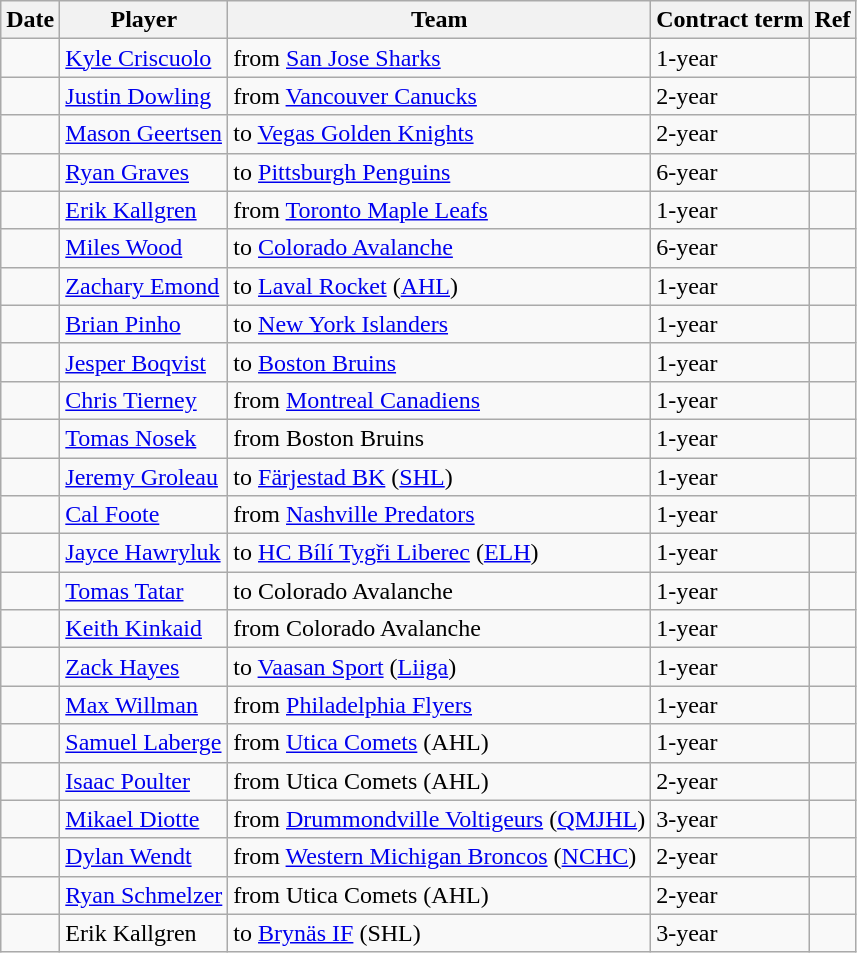<table class="wikitable">
<tr>
<th>Date</th>
<th>Player</th>
<th>Team</th>
<th>Contract term</th>
<th>Ref</th>
</tr>
<tr>
<td></td>
<td><a href='#'>Kyle Criscuolo</a></td>
<td>from <a href='#'>San Jose Sharks</a></td>
<td>1-year</td>
<td></td>
</tr>
<tr>
<td></td>
<td><a href='#'>Justin Dowling</a></td>
<td>from <a href='#'>Vancouver Canucks</a></td>
<td>2-year</td>
<td></td>
</tr>
<tr>
<td></td>
<td><a href='#'>Mason Geertsen</a></td>
<td>to <a href='#'>Vegas Golden Knights</a></td>
<td>2-year</td>
<td></td>
</tr>
<tr>
<td></td>
<td><a href='#'>Ryan Graves</a></td>
<td>to <a href='#'>Pittsburgh Penguins</a></td>
<td>6-year</td>
<td></td>
</tr>
<tr>
<td></td>
<td><a href='#'>Erik Kallgren</a></td>
<td>from <a href='#'>Toronto Maple Leafs</a></td>
<td>1-year</td>
<td></td>
</tr>
<tr>
<td></td>
<td><a href='#'>Miles Wood</a></td>
<td>to <a href='#'>Colorado Avalanche</a></td>
<td>6-year</td>
<td></td>
</tr>
<tr>
<td></td>
<td><a href='#'>Zachary Emond</a></td>
<td>to <a href='#'>Laval Rocket</a> (<a href='#'>AHL</a>)</td>
<td>1-year</td>
<td></td>
</tr>
<tr>
<td></td>
<td><a href='#'>Brian Pinho</a></td>
<td>to <a href='#'>New York Islanders</a></td>
<td>1-year</td>
<td></td>
</tr>
<tr>
<td></td>
<td><a href='#'>Jesper Boqvist</a></td>
<td>to <a href='#'>Boston Bruins</a></td>
<td>1-year</td>
<td></td>
</tr>
<tr>
<td></td>
<td><a href='#'>Chris Tierney</a></td>
<td>from <a href='#'>Montreal Canadiens</a></td>
<td>1-year</td>
<td></td>
</tr>
<tr>
<td></td>
<td><a href='#'>Tomas Nosek</a></td>
<td>from Boston Bruins</td>
<td>1-year</td>
<td></td>
</tr>
<tr>
<td></td>
<td><a href='#'>Jeremy Groleau</a></td>
<td>to <a href='#'>Färjestad BK</a> (<a href='#'>SHL</a>)</td>
<td>1-year</td>
<td></td>
</tr>
<tr>
<td></td>
<td><a href='#'>Cal Foote</a></td>
<td>from <a href='#'>Nashville Predators</a></td>
<td>1-year</td>
<td></td>
</tr>
<tr>
<td></td>
<td><a href='#'>Jayce Hawryluk</a></td>
<td>to <a href='#'>HC Bílí Tygři Liberec</a> (<a href='#'>ELH</a>)</td>
<td>1-year</td>
<td></td>
</tr>
<tr>
<td></td>
<td><a href='#'>Tomas Tatar</a></td>
<td>to Colorado Avalanche</td>
<td>1-year</td>
<td></td>
</tr>
<tr>
<td></td>
<td><a href='#'>Keith Kinkaid</a></td>
<td>from Colorado Avalanche</td>
<td>1-year</td>
<td></td>
</tr>
<tr>
<td></td>
<td><a href='#'>Zack Hayes</a></td>
<td>to <a href='#'>Vaasan Sport</a> (<a href='#'>Liiga</a>)</td>
<td>1-year</td>
<td></td>
</tr>
<tr>
<td></td>
<td><a href='#'>Max Willman</a></td>
<td>from <a href='#'>Philadelphia Flyers</a></td>
<td>1-year</td>
<td></td>
</tr>
<tr>
<td></td>
<td><a href='#'>Samuel Laberge</a></td>
<td>from <a href='#'>Utica Comets</a> (AHL)</td>
<td>1-year</td>
<td></td>
</tr>
<tr>
<td></td>
<td><a href='#'>Isaac Poulter</a></td>
<td>from Utica Comets (AHL)</td>
<td>2-year</td>
<td></td>
</tr>
<tr>
<td></td>
<td><a href='#'>Mikael Diotte</a></td>
<td>from <a href='#'>Drummondville Voltigeurs</a> (<a href='#'>QMJHL</a>)</td>
<td>3-year</td>
<td></td>
</tr>
<tr>
<td></td>
<td><a href='#'>Dylan Wendt</a></td>
<td>from <a href='#'>Western Michigan Broncos</a> (<a href='#'>NCHC</a>)</td>
<td>2-year</td>
<td></td>
</tr>
<tr>
<td></td>
<td><a href='#'>Ryan Schmelzer</a></td>
<td>from Utica Comets (AHL)</td>
<td>2-year</td>
<td></td>
</tr>
<tr>
<td></td>
<td>Erik Kallgren</td>
<td>to <a href='#'>Brynäs IF</a> (SHL)</td>
<td>3-year</td>
<td></td>
</tr>
</table>
